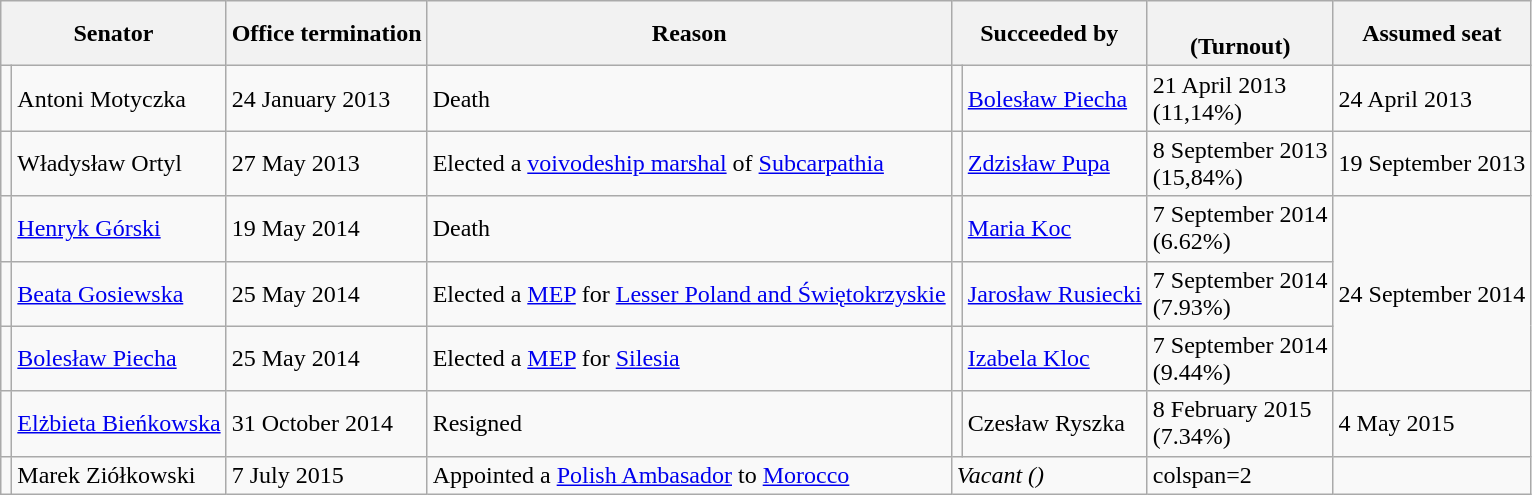<table class="wikitable">
<tr>
<th colspan="2">Senator</th>
<th>Office termination</th>
<th>Reason</th>
<th colspan="2">Succeeded by</th>
<th><br>(Turnout)</th>
<th>Assumed seat</th>
</tr>
<tr>
<td></td>
<td>Antoni Motyczka</td>
<td>24 January 2013</td>
<td>Death</td>
<td></td>
<td><a href='#'>Bolesław Piecha</a></td>
<td>21 April 2013<br>(11,14%)</td>
<td>24 April 2013</td>
</tr>
<tr>
<td></td>
<td>Władysław Ortyl</td>
<td>27 May 2013</td>
<td>Elected a <a href='#'>voivodeship marshal</a> of <a href='#'>Subcarpathia</a></td>
<td></td>
<td><a href='#'>Zdzisław Pupa</a></td>
<td>8 September 2013<br>(15,84%)</td>
<td>19 September 2013</td>
</tr>
<tr>
<td></td>
<td><a href='#'>Henryk Górski</a></td>
<td>19 May 2014</td>
<td>Death</td>
<td></td>
<td><a href='#'>Maria Koc</a></td>
<td>7 September 2014<br>(6.62%)</td>
<td rowspan="3">24 September 2014</td>
</tr>
<tr>
<td></td>
<td><a href='#'>Beata Gosiewska</a></td>
<td>25 May 2014</td>
<td>Elected a <a href='#'>MEP</a> for <a href='#'>Lesser Poland and Świętokrzyskie</a></td>
<td></td>
<td><a href='#'>Jarosław Rusiecki</a></td>
<td>7 September 2014<br>(7.93%)</td>
</tr>
<tr>
<td></td>
<td><a href='#'>Bolesław Piecha</a></td>
<td>25 May 2014</td>
<td>Elected a <a href='#'>MEP</a> for <a href='#'>Silesia</a></td>
<td></td>
<td><a href='#'>Izabela Kloc</a></td>
<td>7 September 2014<br>(9.44%)</td>
</tr>
<tr>
<td></td>
<td><a href='#'>Elżbieta Bieńkowska</a></td>
<td>31 October 2014</td>
<td>Resigned</td>
<td></td>
<td>Czesław Ryszka</td>
<td>8 February 2015<br>(7.34%)</td>
<td>4 May 2015</td>
</tr>
<tr>
<td></td>
<td>Marek Ziółkowski</td>
<td>7 July 2015</td>
<td>Appointed a <a href='#'>Polish Ambasador</a> to <a href='#'>Morocco</a></td>
<td colspan="2"><em>Vacant ()</em></td>
<td>colspan=2 </td>
</tr>
</table>
